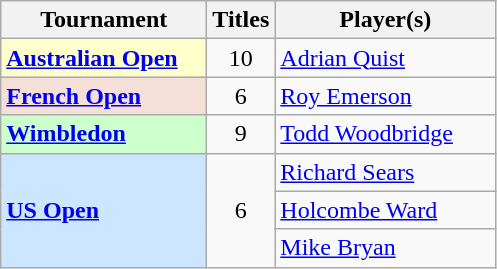<table class="wikitable nowrap">
<tr>
<th width="130">Tournament</th>
<th>Titles</th>
<th width="140">Player(s)</th>
</tr>
<tr>
<td bgcolor=ffffcc><strong><a href='#'>Australian Open</a></strong></td>
<td align=center>10</td>
<td> <a href='#'>Adrian Quist</a></td>
</tr>
<tr>
<td bgcolor=f4e0d7><strong><a href='#'>French Open</a></strong></td>
<td align=center>6</td>
<td> <a href='#'>Roy Emerson</a></td>
</tr>
<tr>
<td bgcolor=ccffcc><strong><a href='#'>Wimbledon</a></strong></td>
<td align=center>9</td>
<td> <a href='#'>Todd Woodbridge</a></td>
</tr>
<tr>
<td rowspan=3 bgcolor=cce6ff><strong><a href='#'>US Open</a></strong></td>
<td rowspan="3" align=center>6</td>
<td> <a href='#'>Richard Sears</a></td>
</tr>
<tr>
<td> <a href='#'>Holcombe Ward</a></td>
</tr>
<tr>
<td> <a href='#'>Mike Bryan</a></td>
</tr>
</table>
